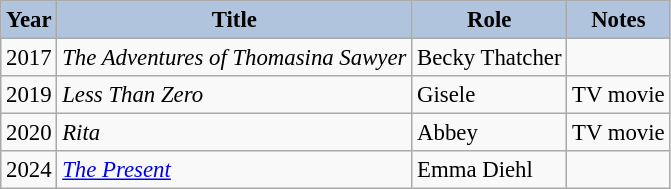<table class="wikitable" style="font-size:95%;">
<tr>
<th style="background:#B0C4DE;">Year</th>
<th style="background:#B0C4DE;">Title</th>
<th style="background:#B0C4DE;">Role</th>
<th style="background:#B0C4DE;">Notes</th>
</tr>
<tr>
<td>2017</td>
<td><em>The Adventures of Thomasina Sawyer</em></td>
<td>Becky Thatcher</td>
<td></td>
</tr>
<tr>
<td>2019</td>
<td><em>Less Than Zero</em></td>
<td>Gisele</td>
<td>TV movie</td>
</tr>
<tr>
<td>2020</td>
<td><em>Rita</em></td>
<td>Abbey</td>
<td>TV movie</td>
</tr>
<tr>
<td>2024</td>
<td><em><a href='#'>The Present</a></em></td>
<td>Emma Diehl</td>
<td></td>
</tr>
</table>
